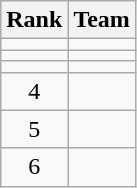<table class="wikitable">
<tr>
<th>Rank</th>
<th>Team</th>
</tr>
<tr>
<td align=center></td>
<td></td>
</tr>
<tr>
<td align=center></td>
<td></td>
</tr>
<tr>
<td align=center></td>
<td></td>
</tr>
<tr>
<td align=center>4</td>
<td></td>
</tr>
<tr>
<td align=center>5</td>
<td></td>
</tr>
<tr>
<td align=center>6</td>
<td></td>
</tr>
</table>
